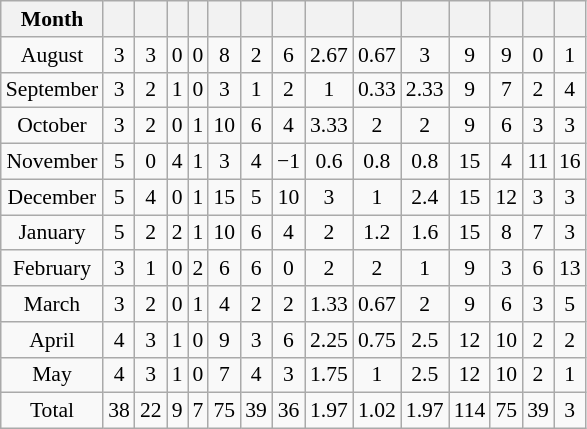<table class="wikitable sortable" style="font-size: 90%; text-align: center;">
<tr>
<th>Month</th>
<th></th>
<th></th>
<th></th>
<th></th>
<th></th>
<th></th>
<th></th>
<th></th>
<th></th>
<th></th>
<th></th>
<th></th>
<th></th>
<th></th>
</tr>
<tr>
<td>August</td>
<td>3</td>
<td>3</td>
<td>0</td>
<td>0</td>
<td>8</td>
<td>2</td>
<td>6</td>
<td>2.67</td>
<td>0.67</td>
<td>3</td>
<td>9</td>
<td>9</td>
<td>0</td>
<td>1</td>
</tr>
<tr>
<td>September</td>
<td>3</td>
<td>2</td>
<td>1</td>
<td>0</td>
<td>3</td>
<td>1</td>
<td>2</td>
<td>1</td>
<td>0.33</td>
<td>2.33</td>
<td>9</td>
<td>7</td>
<td>2</td>
<td>4</td>
</tr>
<tr>
<td>October</td>
<td>3</td>
<td>2</td>
<td>0</td>
<td>1</td>
<td>10</td>
<td>6</td>
<td>4</td>
<td>3.33</td>
<td>2</td>
<td>2</td>
<td>9</td>
<td>6</td>
<td>3</td>
<td>3</td>
</tr>
<tr>
<td>November</td>
<td>5</td>
<td>0</td>
<td>4</td>
<td>1</td>
<td>3</td>
<td>4</td>
<td>−1</td>
<td>0.6</td>
<td>0.8</td>
<td>0.8</td>
<td>15</td>
<td>4</td>
<td>11</td>
<td>16</td>
</tr>
<tr>
<td>December</td>
<td>5</td>
<td>4</td>
<td>0</td>
<td>1</td>
<td>15</td>
<td>5</td>
<td>10</td>
<td>3</td>
<td>1</td>
<td>2.4</td>
<td>15</td>
<td>12</td>
<td>3</td>
<td>3</td>
</tr>
<tr>
<td>January</td>
<td>5</td>
<td>2</td>
<td>2</td>
<td>1</td>
<td>10</td>
<td>6</td>
<td>4</td>
<td>2</td>
<td>1.2</td>
<td>1.6</td>
<td>15</td>
<td>8</td>
<td>7</td>
<td>3</td>
</tr>
<tr>
<td>February</td>
<td>3</td>
<td>1</td>
<td>0</td>
<td>2</td>
<td>6</td>
<td>6</td>
<td>0</td>
<td>2</td>
<td>2</td>
<td>1</td>
<td>9</td>
<td>3</td>
<td>6</td>
<td>13</td>
</tr>
<tr>
<td>March</td>
<td>3</td>
<td>2</td>
<td>0</td>
<td>1</td>
<td>4</td>
<td>2</td>
<td>2</td>
<td>1.33</td>
<td>0.67</td>
<td>2</td>
<td>9</td>
<td>6</td>
<td>3</td>
<td>5</td>
</tr>
<tr>
<td>April</td>
<td>4</td>
<td>3</td>
<td>1</td>
<td>0</td>
<td>9</td>
<td>3</td>
<td>6</td>
<td>2.25</td>
<td>0.75</td>
<td>2.5</td>
<td>12</td>
<td>10</td>
<td>2</td>
<td>2</td>
</tr>
<tr>
<td>May</td>
<td>4</td>
<td>3</td>
<td>1</td>
<td>0</td>
<td>7</td>
<td>4</td>
<td>3</td>
<td>1.75</td>
<td>1</td>
<td>2.5</td>
<td>12</td>
<td>10</td>
<td>2</td>
<td>1</td>
</tr>
<tr>
<td>Total</td>
<td>38</td>
<td>22</td>
<td>9</td>
<td>7</td>
<td>75</td>
<td>39</td>
<td>36</td>
<td>1.97</td>
<td>1.02</td>
<td>1.97</td>
<td>114</td>
<td>75</td>
<td>39</td>
<td>3</td>
</tr>
</table>
